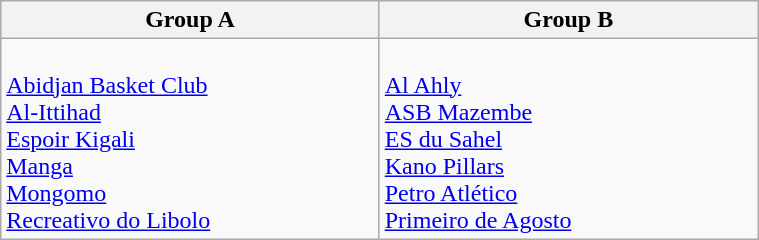<table class="wikitable" width=40%>
<tr>
<th width=25%>Group A</th>
<th width=25%>Group B</th>
</tr>
<tr>
<td><br> <a href='#'>Abidjan Basket Club</a><br>
 <a href='#'>Al-Ittihad</a><br>
 <a href='#'>Espoir Kigali</a><br>
 <a href='#'>Manga</a><br>
 <a href='#'>Mongomo</a><br>
 <a href='#'>Recreativo do Libolo</a></td>
<td><br> <a href='#'>Al Ahly</a><br>
 <a href='#'>ASB Mazembe</a><br>
 <a href='#'>ES du Sahel</a><br>
 <a href='#'>Kano Pillars</a><br>
 <a href='#'>Petro Atlético</a><br>
 <a href='#'>Primeiro de Agosto</a></td>
</tr>
</table>
